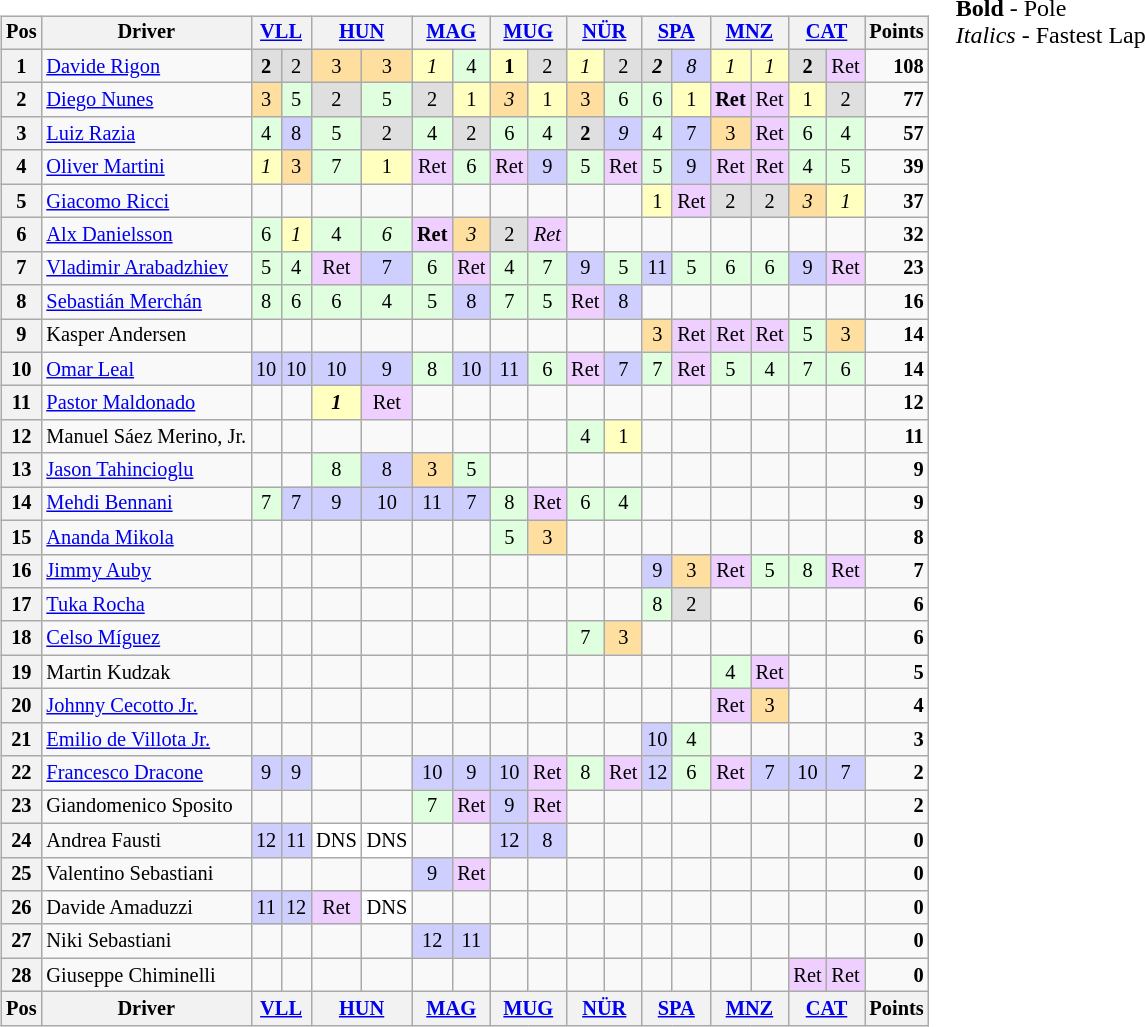<table>
<tr>
<td><br><table class="wikitable" style="font-size: 85%; text-align: center;">
<tr valign="top">
<th valign=middle>Pos</th>
<th valign=middle>Driver</th>
<th colspan=2><a href='#'>VLL</a><br></th>
<th colspan=2><a href='#'>HUN</a><br></th>
<th colspan=2><a href='#'>MAG</a><br></th>
<th colspan=2><a href='#'>MUG</a><br></th>
<th colspan=2><a href='#'>NÜR</a><br></th>
<th colspan=2><a href='#'>SPA</a><br></th>
<th colspan=2><a href='#'>MNZ</a><br></th>
<th colspan=2><a href='#'>CAT</a><br></th>
<th valign=middle>Points</th>
</tr>
<tr>
<th>1</th>
<td align="left"> <a href='#'>Davide Rigon</a></td>
<td style="background:#dfdfdf;"><strong>2</strong></td>
<td style="background:#dfdfdf;">2</td>
<td style="background:#ffdf9f;">3</td>
<td style="background:#ffdf9f;">3</td>
<td style="background:#ffffbf;"><em>1</em></td>
<td style="background:#dfffdf;">4</td>
<td style="background:#ffffbf;"><strong>1</strong></td>
<td style="background:#dfdfdf;">2</td>
<td style="background:#ffffbf;"><em>1</em></td>
<td style="background:#dfdfdf;">2</td>
<td style="background:#dfdfdf;"><strong><em>2</em></strong></td>
<td style="background:#cfcfff;"><em>8</em></td>
<td style="background:#ffffbf;"><em>1</em></td>
<td style="background:#ffffbf;"><em>1</em></td>
<td style="background:#dfdfdf;"><strong>2</strong></td>
<td style="background:#efcfff;">Ret</td>
<td align="right"><strong>108</strong></td>
</tr>
<tr>
<th>2</th>
<td align="left"> <a href='#'>Diego Nunes</a></td>
<td style="background:#ffdf9f;">3</td>
<td style="background:#dfffdf;">5</td>
<td style="background:#dfdfdf;">2</td>
<td style="background:#dfffdf;">5</td>
<td style="background:#dfdfdf;">2</td>
<td style="background:#ffffbf;">1</td>
<td style="background:#ffdf9f;"><em>3</em></td>
<td style="background:#ffffbf;">1</td>
<td style="background:#ffdf9f;">3</td>
<td style="background:#dfffdf;">6</td>
<td style="background:#dfffdf;">6</td>
<td style="background:#ffffbf;">1</td>
<td style="background:#efcfff;"><strong>Ret</strong></td>
<td style="background:#efcfff;">Ret</td>
<td style="background:#ffffbf;">1</td>
<td style="background:#dfdfdf;">2</td>
<td align="right"><strong>77</strong></td>
</tr>
<tr>
<th>3</th>
<td align="left"> <a href='#'>Luiz Razia</a></td>
<td style="background:#dfffdf;">4</td>
<td style="background:#cfcfff;">8</td>
<td style="background:#dfffdf;">5</td>
<td style="background:#dfdfdf;">2</td>
<td style="background:#dfffdf;">4</td>
<td style="background:#dfdfdf;">2</td>
<td style="background:#dfffdf;">6</td>
<td style="background:#dfffdf;">4</td>
<td style="background:#dfdfdf;"><strong>2</strong></td>
<td style="background:#cfcfff;"><em>9</em></td>
<td style="background:#dfffdf;">4</td>
<td style="background:#cfcfff;">7</td>
<td style="background:#ffdf9f;">3</td>
<td style="background:#efcfff;">Ret</td>
<td style="background:#dfffdf;">6</td>
<td style="background:#dfffdf;">4</td>
<td align="right"><strong>57</strong></td>
</tr>
<tr>
<th>4</th>
<td align="left"> <a href='#'>Oliver Martini</a></td>
<td style="background:#ffffbf;"><em>1</em></td>
<td style="background:#ffdf9f;">3</td>
<td style="background:#dfffdf;">7</td>
<td style="background:#ffffbf;">1</td>
<td style="background:#efcfff;">Ret</td>
<td style="background:#dfffdf;">6</td>
<td style="background:#efcfff;">Ret</td>
<td style="background:#cfcfff;">9</td>
<td style="background:#dfffdf;">5</td>
<td style="background:#efcfff;">Ret</td>
<td style="background:#dfffdf;">5</td>
<td style="background:#cfcfff;">9</td>
<td style="background:#efcfff;">Ret</td>
<td style="background:#efcfff;">Ret</td>
<td style="background:#dfffdf;">4</td>
<td style="background:#dfffdf;">5</td>
<td align="right"><strong>39</strong></td>
</tr>
<tr>
<th>5</th>
<td align="left"> <a href='#'>Giacomo Ricci</a></td>
<td></td>
<td></td>
<td></td>
<td></td>
<td></td>
<td></td>
<td></td>
<td></td>
<td></td>
<td></td>
<td style="background:#ffffbf;">1</td>
<td style="background:#efcfff;">Ret</td>
<td style="background:#dfdfdf;">2</td>
<td style="background:#dfdfdf;">2</td>
<td style="background:#ffdf9f;"><em>3</em></td>
<td style="background:#ffffbf;"><em>1</em></td>
<td align="right"><strong>37</strong></td>
</tr>
<tr>
<th>6</th>
<td align="left"> <a href='#'>Alx Danielsson</a></td>
<td style="background:#dfffdf;">6</td>
<td style="background:#ffffbf;"><em>1</em></td>
<td style="background:#dfffdf;">4</td>
<td style="background:#dfffdf;"><em>6</em></td>
<td style="background:#efcfff;"><strong>Ret</strong></td>
<td style="background:#ffdf9f;"><em>3</em></td>
<td style="background:#dfdfdf;">2</td>
<td style="background:#efcfff;"><em>Ret</em></td>
<td></td>
<td></td>
<td></td>
<td></td>
<td></td>
<td></td>
<td></td>
<td></td>
<td align="right"><strong>32</strong></td>
</tr>
<tr>
<th>7</th>
<td align="left"> <a href='#'>Vladimir Arabadzhiev</a></td>
<td style="background:#dfffdf;">5</td>
<td style="background:#dfffdf;">4</td>
<td style="background:#efcfff;">Ret</td>
<td style="background:#cfcfff;">7</td>
<td style="background:#dfffdf;">6</td>
<td style="background:#efcfff;">Ret</td>
<td style="background:#dfffdf;">4</td>
<td style="background:#dfffdf;">7</td>
<td style="background:#cfcfff;">9</td>
<td style="background:#dfffdf;">5</td>
<td style="background:#cfcfff;">11</td>
<td style="background:#dfffdf;">5</td>
<td style="background:#dfffdf;">6</td>
<td style="background:#dfffdf;">6</td>
<td style="background:#cfcfff;">9</td>
<td style="background:#efcfff;">Ret</td>
<td align="right"><strong>23</strong></td>
</tr>
<tr>
<th>8</th>
<td align="left"> <a href='#'>Sebastián Merchán</a></td>
<td style="background:#dfffdf;">8</td>
<td style="background:#dfffdf;">6</td>
<td style="background:#dfffdf;">6</td>
<td style="background:#dfffdf;">4</td>
<td style="background:#dfffdf;">5</td>
<td style="background:#cfcfff;">8</td>
<td style="background:#dfffdf;">7</td>
<td style="background:#dfffdf;">5</td>
<td style="background:#efcfff;">Ret</td>
<td style="background:#cfcfff;">8</td>
<td></td>
<td></td>
<td></td>
<td></td>
<td></td>
<td></td>
<td align="right"><strong>16</strong></td>
</tr>
<tr>
<th>9</th>
<td align="left"> Kasper Andersen</td>
<td></td>
<td></td>
<td></td>
<td></td>
<td></td>
<td></td>
<td></td>
<td></td>
<td></td>
<td></td>
<td style="background:#ffdf9f;">3</td>
<td style="background:#efcfff;">Ret</td>
<td style="background:#efcfff;">Ret</td>
<td style="background:#efcfff;">Ret</td>
<td style="background:#dfffdf;">5</td>
<td style="background:#ffdf9f;">3</td>
<td align="right"><strong>14</strong></td>
</tr>
<tr>
<th>10</th>
<td align="left"> <a href='#'>Omar Leal</a></td>
<td style="background:#cfcfff;">10</td>
<td style="background:#cfcfff;">10</td>
<td style="background:#cfcfff;">10</td>
<td style="background:#cfcfff;">9</td>
<td style="background:#dfffdf;">8</td>
<td style="background:#cfcfff;">10</td>
<td style="background:#cfcfff;">11</td>
<td style="background:#dfffdf;">6</td>
<td style="background:#efcfff;">Ret</td>
<td style="background:#cfcfff;">7</td>
<td style="background:#dfffdf;">7</td>
<td style="background:#efcfff;">Ret</td>
<td style="background:#dfffdf;">5</td>
<td style="background:#dfffdf;">4</td>
<td style="background:#dfffdf;">7</td>
<td style="background:#dfffdf;">6</td>
<td align="right"><strong>14</strong></td>
</tr>
<tr>
<th>11</th>
<td align="left"> <a href='#'>Pastor Maldonado</a></td>
<td></td>
<td></td>
<td style="background:#ffffbf;"><strong><em>1</em></strong></td>
<td style="background:#efcfff;">Ret</td>
<td></td>
<td></td>
<td></td>
<td></td>
<td></td>
<td></td>
<td></td>
<td></td>
<td></td>
<td></td>
<td></td>
<td></td>
<td align="right"><strong>12</strong></td>
</tr>
<tr>
<th>12</th>
<td align="left" nowrap> Manuel Sáez Merino, Jr.</td>
<td></td>
<td></td>
<td></td>
<td></td>
<td></td>
<td></td>
<td></td>
<td></td>
<td style="background:#dfffdf;">4</td>
<td style="background:#ffffbf;">1</td>
<td></td>
<td></td>
<td></td>
<td></td>
<td></td>
<td></td>
<td align="right"><strong>11</strong></td>
</tr>
<tr>
<th>13</th>
<td align="left"> <a href='#'>Jason Tahincioglu</a></td>
<td></td>
<td></td>
<td style="background:#dfffdf;">8</td>
<td style="background:#cfcfff;">8</td>
<td style="background:#ffdf9f;">3</td>
<td style="background:#dfffdf;">5</td>
<td></td>
<td></td>
<td></td>
<td></td>
<td></td>
<td></td>
<td></td>
<td></td>
<td></td>
<td></td>
<td align="right"><strong>9</strong></td>
</tr>
<tr>
<th>14</th>
<td align="left"> <a href='#'>Mehdi Bennani</a></td>
<td style="background:#dfffdf;">7</td>
<td style="background:#cfcfff;">7</td>
<td style="background:#cfcfff;">9</td>
<td style="background:#cfcfff;">10</td>
<td style="background:#cfcfff;">11</td>
<td style="background:#cfcfff;">7</td>
<td style="background:#dfffdf;">8</td>
<td style="background:#efcfff;">Ret</td>
<td style="background:#dfffdf;">6</td>
<td style="background:#dfffdf;">4</td>
<td></td>
<td></td>
<td></td>
<td></td>
<td></td>
<td></td>
<td align="right"><strong>9</strong></td>
</tr>
<tr>
<th>15</th>
<td align="left"> <a href='#'>Ananda Mikola</a></td>
<td></td>
<td></td>
<td></td>
<td></td>
<td></td>
<td></td>
<td style="background:#dfffdf;">5</td>
<td style="background:#ffdf9f;">3</td>
<td></td>
<td></td>
<td></td>
<td></td>
<td></td>
<td></td>
<td></td>
<td></td>
<td align="right"><strong>8</strong></td>
</tr>
<tr>
<th>16</th>
<td align="left"> <a href='#'>Jimmy Auby</a></td>
<td></td>
<td></td>
<td></td>
<td></td>
<td></td>
<td></td>
<td></td>
<td></td>
<td></td>
<td></td>
<td style="background:#cfcfff;">9</td>
<td style="background:#ffdf9f;">3</td>
<td style="background:#efcfff;">Ret</td>
<td style="background:#dfffdf;">5</td>
<td style="background:#dfffdf;">8</td>
<td style="background:#efcfff;">Ret</td>
<td align="right"><strong>7</strong></td>
</tr>
<tr>
<th>17</th>
<td align="left"> <a href='#'>Tuka Rocha</a></td>
<td></td>
<td></td>
<td></td>
<td></td>
<td></td>
<td></td>
<td></td>
<td></td>
<td></td>
<td></td>
<td style="background:#dfffdf;">8</td>
<td style="background:#dfdfdf;">2</td>
<td></td>
<td></td>
<td></td>
<td></td>
<td align="right"><strong>6</strong></td>
</tr>
<tr>
<th>18</th>
<td align="left"> <a href='#'>Celso Míguez</a></td>
<td></td>
<td></td>
<td></td>
<td></td>
<td></td>
<td></td>
<td></td>
<td></td>
<td style="background:#dfffdf;">7</td>
<td style="background:#ffdf9f;">3</td>
<td></td>
<td></td>
<td></td>
<td></td>
<td></td>
<td></td>
<td align="right"><strong>6</strong></td>
</tr>
<tr>
<th>19</th>
<td align="left"> Martin Kudzak</td>
<td></td>
<td></td>
<td></td>
<td></td>
<td></td>
<td></td>
<td></td>
<td></td>
<td></td>
<td></td>
<td></td>
<td></td>
<td style="background:#dfffdf;">4</td>
<td style="background:#efcfff;">Ret</td>
<td></td>
<td></td>
<td align="right"><strong>5</strong></td>
</tr>
<tr>
<th>20</th>
<td align="left"> <a href='#'>Johnny Cecotto Jr.</a></td>
<td></td>
<td></td>
<td></td>
<td></td>
<td></td>
<td></td>
<td></td>
<td></td>
<td></td>
<td></td>
<td></td>
<td></td>
<td style="background:#efcfff;">Ret</td>
<td style="background:#ffdf9f;">3</td>
<td></td>
<td></td>
<td align="right"><strong>4</strong></td>
</tr>
<tr>
<th>21</th>
<td align="left"> <a href='#'>Emilio de Villota Jr.</a></td>
<td></td>
<td></td>
<td></td>
<td></td>
<td></td>
<td></td>
<td></td>
<td></td>
<td></td>
<td></td>
<td style="background:#cfcfff;">10</td>
<td style="background:#dfffdf;">4</td>
<td></td>
<td></td>
<td></td>
<td></td>
<td align="right"><strong>3</strong></td>
</tr>
<tr>
<th>22</th>
<td align="left"> <a href='#'>Francesco Dracone</a></td>
<td style="background:#cfcfff;">9</td>
<td style="background:#cfcfff;">9</td>
<td></td>
<td></td>
<td style="background:#cfcfff;">10</td>
<td style="background:#cfcfff;">9</td>
<td style="background:#cfcfff;">10</td>
<td style="background:#efcfff;">Ret</td>
<td style="background:#dfffdf;">8</td>
<td style="background:#efcfff;">Ret</td>
<td style="background:#cfcfff;">12</td>
<td style="background:#dfffdf;">6</td>
<td style="background:#efcfff;">Ret</td>
<td style="background:#cfcfff;">7</td>
<td style="background:#cfcfff;">10</td>
<td style="background:#cfcfff;">7</td>
<td align="right"><strong>2</strong></td>
</tr>
<tr>
<th>23</th>
<td align="left"> Giandomenico Sposito</td>
<td></td>
<td></td>
<td></td>
<td></td>
<td style="background:#dfffdf;">7</td>
<td style="background:#efcfff;">Ret</td>
<td style="background:#cfcfff;">9</td>
<td style="background:#efcfff;">Ret</td>
<td></td>
<td></td>
<td></td>
<td></td>
<td></td>
<td></td>
<td></td>
<td></td>
<td align="right"><strong>2</strong></td>
</tr>
<tr>
<th>24</th>
<td align="left"> Andrea Fausti</td>
<td style="background:#cfcfff;">12</td>
<td style="background:#cfcfff;">11</td>
<td style="background:#ffffff;">DNS</td>
<td style="background:#ffffff;">DNS</td>
<td></td>
<td></td>
<td style="background:#cfcfff;">12</td>
<td style="background:#cfcfff;">8</td>
<td></td>
<td></td>
<td></td>
<td></td>
<td></td>
<td></td>
<td></td>
<td></td>
<td align="right"><strong>0</strong></td>
</tr>
<tr>
<th>25</th>
<td align="left"> Valentino Sebastiani</td>
<td></td>
<td></td>
<td></td>
<td></td>
<td style="background:#cfcfff;">9</td>
<td style="background:#efcfff;">Ret</td>
<td></td>
<td></td>
<td></td>
<td></td>
<td></td>
<td></td>
<td></td>
<td></td>
<td></td>
<td></td>
<td align="right"><strong>0</strong></td>
</tr>
<tr>
<th>26</th>
<td align="left"> Davide Amaduzzi</td>
<td style="background:#cfcfff;">11</td>
<td style="background:#cfcfff;">12</td>
<td style="background:#efcfff;">Ret</td>
<td style="background:#ffffff;">DNS</td>
<td></td>
<td></td>
<td></td>
<td></td>
<td></td>
<td></td>
<td></td>
<td></td>
<td></td>
<td></td>
<td></td>
<td></td>
<td align="right"><strong>0</strong></td>
</tr>
<tr>
<th>27</th>
<td align="left"> Niki Sebastiani</td>
<td></td>
<td></td>
<td></td>
<td></td>
<td style="background:#cfcfff;">12</td>
<td style="background:#cfcfff;">11</td>
<td></td>
<td></td>
<td></td>
<td></td>
<td></td>
<td></td>
<td></td>
<td></td>
<td></td>
<td></td>
<td align="right"><strong>0</strong></td>
</tr>
<tr>
<th>28</th>
<td align="left"> Giuseppe Chiminelli</td>
<td></td>
<td></td>
<td></td>
<td></td>
<td></td>
<td></td>
<td></td>
<td></td>
<td></td>
<td></td>
<td></td>
<td></td>
<td></td>
<td></td>
<td style="background:#efcfff;">Ret</td>
<td style="background:#efcfff;">Ret</td>
<td align="right"><strong>0</strong></td>
</tr>
<tr valign="top">
<th valign=middle>Pos</th>
<th valign=middle>Driver</th>
<th colspan=2><a href='#'>VLL</a><br></th>
<th colspan=2><a href='#'>HUN</a><br></th>
<th colspan=2><a href='#'>MAG</a><br></th>
<th colspan=2><a href='#'>MUG</a><br></th>
<th colspan=2><a href='#'>NÜR</a><br></th>
<th colspan=2><a href='#'>SPA</a><br></th>
<th colspan=2><a href='#'>MNZ</a><br></th>
<th colspan=2><a href='#'>CAT</a><br></th>
<th valign=middle>Points</th>
</tr>
</table>
</td>
<td valign="top"><br>
<span><strong>Bold</strong> - Pole<br>
<em>Italics</em> - Fastest Lap</span></td>
</tr>
</table>
